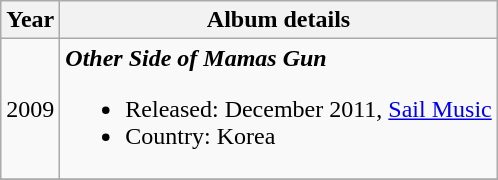<table class="wikitable" style="text-align:center">
<tr>
<th rowspan="1">Year</th>
<th rowspan="1">Album details</th>
</tr>
<tr>
<td>2009</td>
<td align="left"><strong><em>Other Side of Mamas Gun</em></strong><br><ul><li>Released: December 2011, <a href='#'>Sail Music</a></li><li>Country: Korea</li></ul></td>
</tr>
<tr>
</tr>
</table>
